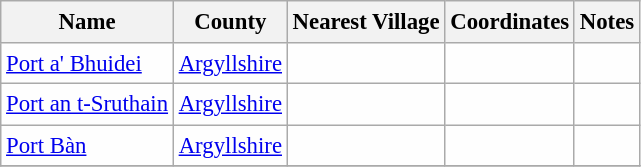<table class="wikitable sortable" style="table-layout:fixed;background-color:#FEFEFE;font-size:95%;padding:0.30em;line-height:1.35em;">
<tr>
<th scope="col">Name</th>
<th scope="col">County</th>
<th scope="col">Nearest Village</th>
<th scope="col" data-sort-type="number">Coordinates</th>
<th scope="col">Notes</th>
</tr>
<tr>
<td><a href='#'>Port a' Bhuidei</a></td>
<td><a href='#'>Argyllshire</a></td>
<td></td>
<td></td>
<td></td>
</tr>
<tr>
<td><a href='#'>Port an t-Sruthain</a></td>
<td><a href='#'>Argyllshire</a></td>
<td></td>
<td></td>
<td></td>
</tr>
<tr>
<td><a href='#'>Port Bàn</a></td>
<td><a href='#'>Argyllshire</a></td>
<td></td>
<td></td>
<td></td>
</tr>
<tr>
</tr>
</table>
